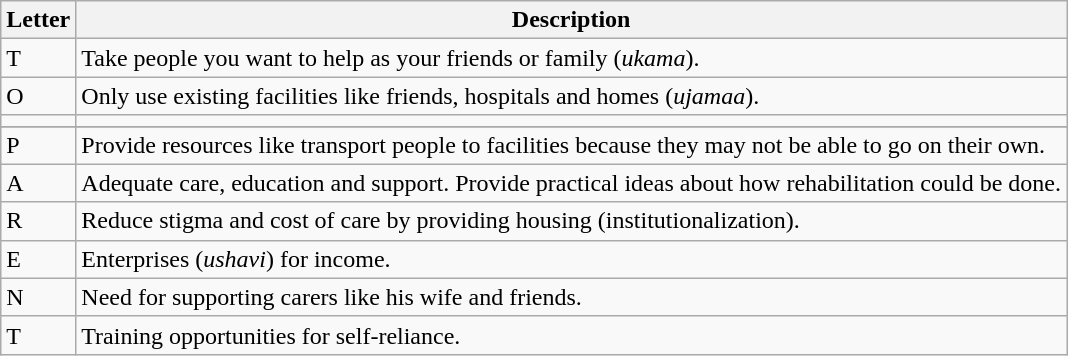<table class="wikitable">
<tr>
<th>Letter</th>
<th>Description</th>
</tr>
<tr>
<td>T</td>
<td>Take people you want to help as your friends or family (<em>ukama</em>).</td>
</tr>
<tr>
<td>O</td>
<td>Only use existing facilities like friends, hospitals and homes (<em>ujamaa</em>).</td>
</tr>
<tr>
<td></td>
<td></td>
</tr>
<tr>
</tr>
<tr ||>
</tr>
<tr>
<td>P</td>
<td>Provide resources like transport people to facilities because they may not be able to go on their own.</td>
</tr>
<tr>
<td>A</td>
<td>Adequate care, education and support. Provide practical ideas about how rehabilitation could be done.</td>
</tr>
<tr>
<td>R</td>
<td>Reduce stigma and cost of care by providing housing (institutionalization).</td>
</tr>
<tr>
<td>E</td>
<td>Enterprises (<em>ushavi</em>) for income.</td>
</tr>
<tr>
<td>N</td>
<td>Need for supporting carers like his wife and friends.</td>
</tr>
<tr>
<td>T</td>
<td>Training opportunities for self-reliance.</td>
</tr>
</table>
